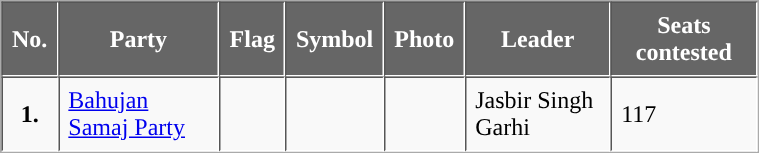<table class="sortable" width="40%" border="2" cellpadding="6" cellspacing="0" style="margin: 1em 1em 1em 0; background: #f9f9f9; border: 1px #aaa solid">
<tr>
<th style="background-color:#666666; color:white">No.</th>
<th style="background-color:#666666; color:white">Party</th>
<th style="background-color:#666666; color:white">Flag</th>
<th style="background-color:#666666; color:white">Symbol</th>
<th style="background-color:#666666; color:white">Photo</th>
<th style="background-color:#666666; color:white">Leader</th>
<th style="background-color:#666666; color:white">Seats contested</th>
</tr>
<tr>
<td style="text-align:center; background:"><strong>1.</strong></td>
<td><a href='#'>Bahujan Samaj Party</a></td>
<td></td>
<td></td>
<td></td>
<td>Jasbir Singh Garhi</td>
<td>117</td>
</tr>
</table>
